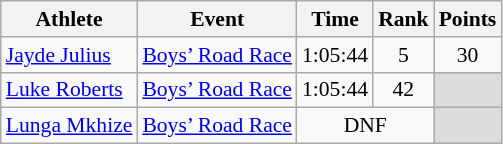<table class="wikitable" border="1" style="font-size:90%">
<tr>
<th>Athlete</th>
<th>Event</th>
<th>Time</th>
<th>Rank</th>
<th>Points</th>
</tr>
<tr>
<td><a href='#'>Jayde Julius</a></td>
<td><a href='#'>Boys’ Road Race</a></td>
<td align=center>1:05:44</td>
<td align=center>5</td>
<td align=center>30</td>
</tr>
<tr>
<td><a href='#'>Luke Roberts</a></td>
<td><a href='#'>Boys’ Road Race</a></td>
<td align=center>1:05:44</td>
<td align=center>42</td>
<td bgcolor=#DCDCDC></td>
</tr>
<tr>
<td><a href='#'>Lunga Mkhize</a></td>
<td><a href='#'>Boys’ Road Race</a></td>
<td align=center colspan=2>DNF</td>
<td bgcolor=#DCDCDC></td>
</tr>
</table>
